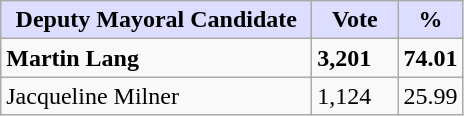<table class="wikitable">
<tr>
<th style="background:#ddf; width:200px;">Deputy Mayoral Candidate</th>
<th style="background:#ddf; width:50px;">Vote</th>
<th style="background:#ddf; width:30px;">%</th>
</tr>
<tr>
<td><strong>Martin Lang</strong></td>
<td><strong>3,201</strong></td>
<td><strong>74.01</strong></td>
</tr>
<tr>
<td>Jacqueline Milner</td>
<td>1,124</td>
<td>25.99</td>
</tr>
</table>
